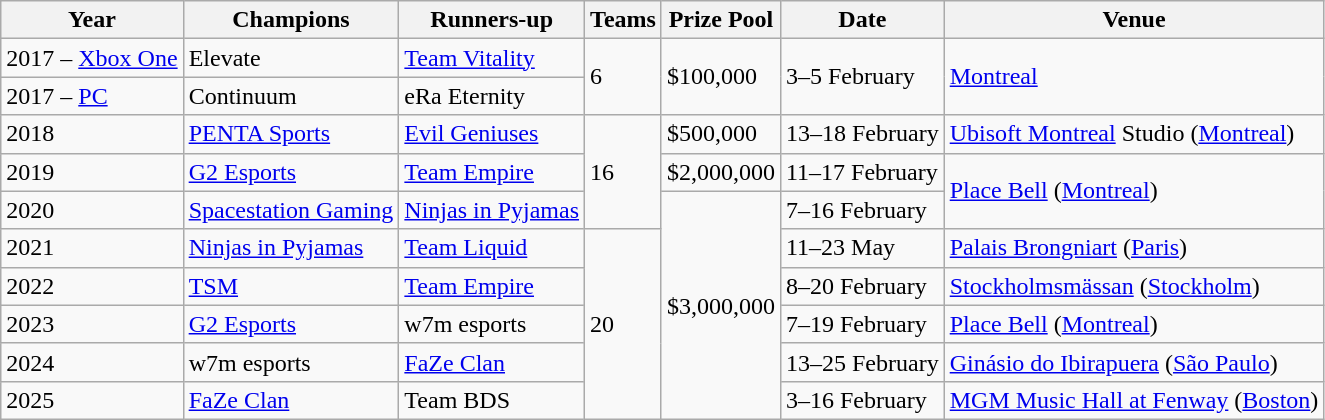<table class="wikitable sortable" width="auto">
<tr>
<th>Year</th>
<th>Champions</th>
<th>Runners-up</th>
<th>Teams</th>
<th>Prize Pool</th>
<th>Date</th>
<th>Venue</th>
</tr>
<tr>
<td>2017 – <a href='#'>Xbox One</a></td>
<td>Elevate</td>
<td><a href='#'>Team Vitality</a></td>
<td rowspan="2">6</td>
<td rowspan="2">$100,000</td>
<td rowspan="2">3–5 February</td>
<td rowspan="2"><a href='#'>Montreal</a></td>
</tr>
<tr>
<td>2017 – <a href='#'>PC</a></td>
<td>Continuum</td>
<td>eRa Eternity</td>
</tr>
<tr>
<td>2018</td>
<td><a href='#'>PENTA Sports</a></td>
<td><a href='#'>Evil Geniuses</a></td>
<td rowspan="3">16</td>
<td>$500,000</td>
<td>13–18 February</td>
<td><a href='#'>Ubisoft Montreal</a> Studio (<a href='#'>Montreal</a>)</td>
</tr>
<tr>
<td>2019</td>
<td><a href='#'>G2 Esports</a></td>
<td><a href='#'>Team Empire</a></td>
<td>$2,000,000</td>
<td>11–17 February</td>
<td rowspan="2"><a href='#'>Place Bell</a> (<a href='#'>Montreal</a>)</td>
</tr>
<tr>
<td>2020</td>
<td><a href='#'>Spacestation Gaming</a></td>
<td><a href='#'>Ninjas in Pyjamas</a></td>
<td rowspan="6">$3,000,000</td>
<td>7–16 February</td>
</tr>
<tr>
<td>2021</td>
<td><a href='#'>Ninjas in Pyjamas</a></td>
<td><a href='#'>Team Liquid</a></td>
<td rowspan="5">20</td>
<td>11–23 May</td>
<td><a href='#'>Palais Brongniart</a> (<a href='#'>Paris</a>)</td>
</tr>
<tr>
<td>2022</td>
<td><a href='#'>TSM</a></td>
<td><a href='#'>Team Empire</a></td>
<td>8–20 February</td>
<td><a href='#'>Stockholmsmässan</a> (<a href='#'>Stockholm</a>)</td>
</tr>
<tr>
<td>2023</td>
<td><a href='#'>G2 Esports</a></td>
<td>w7m esports</td>
<td>7–19 February</td>
<td><a href='#'>Place Bell</a> (<a href='#'>Montreal</a>)</td>
</tr>
<tr>
<td>2024</td>
<td>w7m esports</td>
<td><a href='#'>FaZe Clan</a></td>
<td>13–25 February</td>
<td><a href='#'>Ginásio do Ibirapuera</a> (<a href='#'>São Paulo</a>)</td>
</tr>
<tr>
<td>2025</td>
<td><a href='#'>FaZe Clan</a></td>
<td>Team BDS</td>
<td>3–16 February</td>
<td><a href='#'>MGM Music Hall at Fenway</a> (<a href='#'>Boston</a>)</td>
</tr>
</table>
